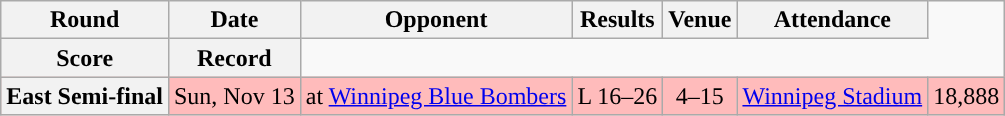<table class="wikitable" style="text-align:center">
<tr>
<th>Round</th>
<th>Date</th>
<th>Opponent</th>
<th>Results</th>
<th>Venue</th>
<th>Attendance</th>
</tr>
<tr>
<th>Score</th>
<th>Record</th>
</tr>
<tr style="background:#ffbbbb">
<th>East Semi-final</th>
<td>Sun, Nov 13</td>
<td>at <a href='#'>Winnipeg Blue Bombers</a></td>
<td>L 16–26</td>
<td>4–15</td>
<td><a href='#'>Winnipeg Stadium</a></td>
<td>18,888</td>
</tr>
</table>
